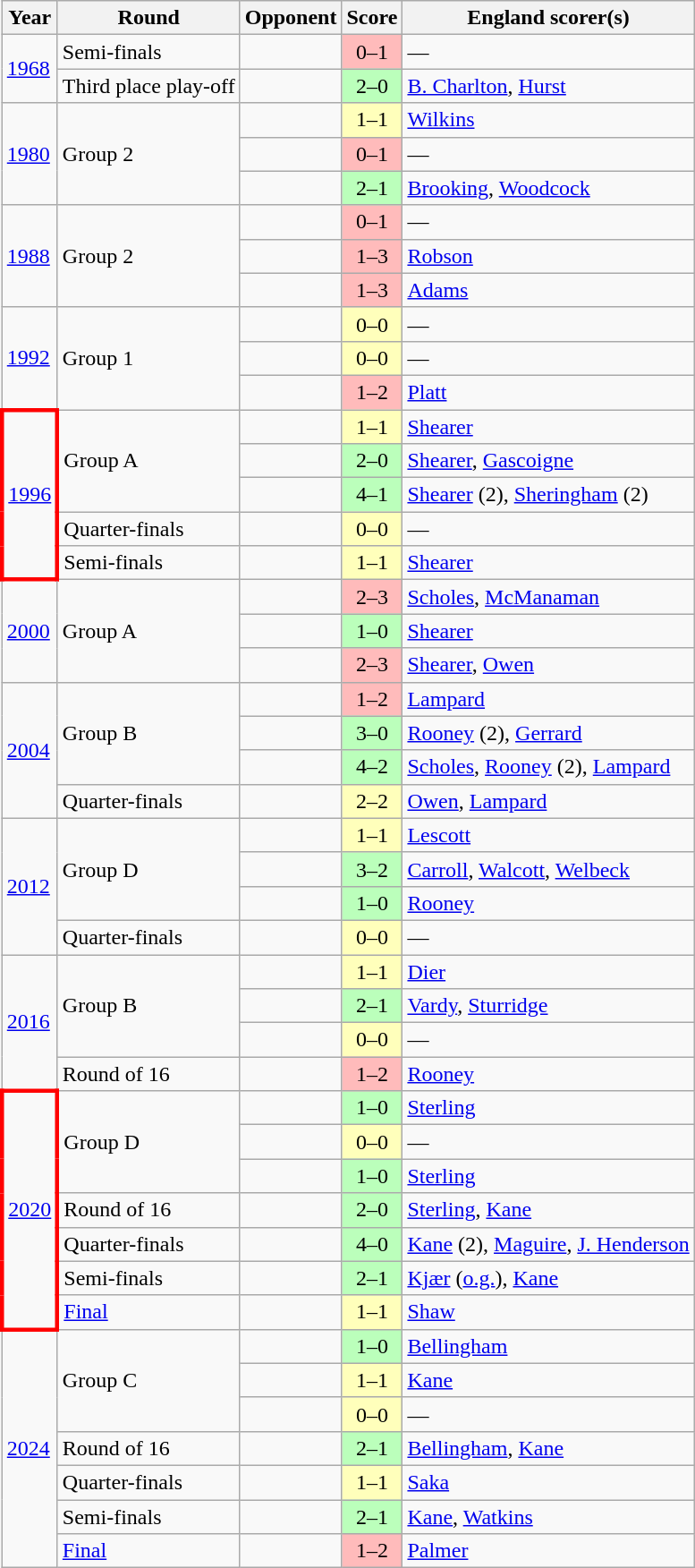<table class="wikitable sortable">
<tr>
<th>Year</th>
<th>Round</th>
<th>Opponent</th>
<th>Score</th>
<th>England scorer(s)</th>
</tr>
<tr>
<td rowspan="2" data-sort-value="1968"> <a href='#'>1968</a></td>
<td rowspan=1>Semi-finals</td>
<td></td>
<td bgcolor="#ffbbbb" align="center">0–1</td>
<td>—</td>
</tr>
<tr>
<td>Third place play-off</td>
<td></td>
<td bgcolor="#bbffbb" align="center">2–0</td>
<td><a href='#'>B. Charlton</a>, <a href='#'>Hurst</a></td>
</tr>
<tr>
<td rowspan="3" data-sort-value="1980"> <a href='#'>1980</a></td>
<td rowspan="3">Group 2</td>
<td></td>
<td bgcolor="#ffffbb" align="center">1–1</td>
<td><a href='#'>Wilkins</a></td>
</tr>
<tr>
<td></td>
<td bgcolor="#ffbbbb" align="center">0–1</td>
<td>—</td>
</tr>
<tr>
<td></td>
<td bgcolor="#bbffbb" align="center">2–1</td>
<td><a href='#'>Brooking</a>, <a href='#'>Woodcock</a></td>
</tr>
<tr>
<td rowspan="3" data-sort-value="1988"> <a href='#'>1988</a></td>
<td rowspan="3">Group 2</td>
<td></td>
<td bgcolor="#ffbbbb" align="center">0–1</td>
<td>—</td>
</tr>
<tr>
<td></td>
<td bgcolor="#ffbbbb" align="center">1–3</td>
<td><a href='#'>Robson</a></td>
</tr>
<tr>
<td></td>
<td bgcolor="#ffbbbb" align="center">1–3</td>
<td><a href='#'>Adams</a></td>
</tr>
<tr>
<td rowspan="3" data-sort-value="1992"> <a href='#'>1992</a></td>
<td rowspan="3">Group 1</td>
<td></td>
<td bgcolor="#ffffbb" align="center">0–0</td>
<td>—</td>
</tr>
<tr>
<td></td>
<td bgcolor="#ffffbb" align="center">0–0</td>
<td>—</td>
</tr>
<tr>
<td></td>
<td bgcolor="#ffbbbb" align="center">1–2</td>
<td><a href='#'>Platt</a></td>
</tr>
<tr>
<td rowspan="5" data-sort-value="1996" style="border: 3px solid red"> <a href='#'>1996</a></td>
<td rowspan="3">Group A</td>
<td></td>
<td bgcolor="#ffffbb" align="center">1–1</td>
<td><a href='#'>Shearer</a></td>
</tr>
<tr>
<td></td>
<td bgcolor="#bbffbb" align="center">2–0</td>
<td><a href='#'>Shearer</a>, <a href='#'>Gascoigne</a></td>
</tr>
<tr>
<td></td>
<td bgcolor="#bbffbb" align="center">4–1</td>
<td><a href='#'>Shearer</a> (2), <a href='#'>Sheringham</a> (2)</td>
</tr>
<tr>
<td>Quarter-finals</td>
<td></td>
<td bgcolor="#ffffbb" align="center">0–0  </td>
<td>—</td>
</tr>
<tr>
<td>Semi-finals</td>
<td></td>
<td bgcolor="#ffffbb" align="center">1–1  </td>
<td><a href='#'>Shearer</a></td>
</tr>
<tr>
<td rowspan="3" data-sort-value="2000">  <a href='#'>2000</a></td>
<td rowspan="3">Group A</td>
<td></td>
<td bgcolor="#ffbbbb" align="center">2–3</td>
<td><a href='#'>Scholes</a>, <a href='#'>McManaman</a></td>
</tr>
<tr>
<td></td>
<td bgcolor="#bbffbb" align="center">1–0</td>
<td><a href='#'>Shearer</a></td>
</tr>
<tr>
<td></td>
<td bgcolor="#ffbbbb" align="center">2–3</td>
<td><a href='#'>Shearer</a>, <a href='#'>Owen</a></td>
</tr>
<tr>
<td rowspan="4" data-sort-value="2004"> <a href='#'>2004</a></td>
<td rowspan="3">Group B</td>
<td></td>
<td bgcolor="#ffbbbb" align="center">1–2</td>
<td><a href='#'>Lampard</a></td>
</tr>
<tr>
<td></td>
<td bgcolor="#bbffbb" align="center">3–0</td>
<td><a href='#'>Rooney</a> (2), <a href='#'>Gerrard</a></td>
</tr>
<tr>
<td></td>
<td bgcolor="#bbffbb" align="center">4–2</td>
<td><a href='#'>Scholes</a>, <a href='#'>Rooney</a> (2), <a href='#'>Lampard</a></td>
</tr>
<tr>
<td>Quarter-finals</td>
<td></td>
<td bgcolor="#ffffbb" align="center">2–2  </td>
<td><a href='#'>Owen</a>, <a href='#'>Lampard</a></td>
</tr>
<tr>
<td rowspan="4" data-sort-value="2012">  <a href='#'>2012</a></td>
<td rowspan="3">Group D</td>
<td></td>
<td bgcolor="#ffffbb" align="center">1–1</td>
<td><a href='#'>Lescott</a></td>
</tr>
<tr>
<td></td>
<td bgcolor="#bbffbb" align="center">3–2</td>
<td><a href='#'>Carroll</a>, <a href='#'>Walcott</a>, <a href='#'>Welbeck</a></td>
</tr>
<tr>
<td></td>
<td bgcolor="#bbffbb" align="center">1–0</td>
<td><a href='#'>Rooney</a></td>
</tr>
<tr>
<td>Quarter-finals</td>
<td></td>
<td bgcolor="#ffffbb" align="center">0–0  </td>
<td>—</td>
</tr>
<tr>
<td rowspan="4" data-sort-value="2016"> <a href='#'>2016</a></td>
<td rowspan="3">Group B</td>
<td></td>
<td bgcolor="#ffffbb" align="center">1–1</td>
<td><a href='#'>Dier</a></td>
</tr>
<tr>
<td></td>
<td bgcolor="#bbffbb" align="center">2–1</td>
<td><a href='#'>Vardy</a>, <a href='#'>Sturridge</a></td>
</tr>
<tr>
<td></td>
<td bgcolor="#ffffbb" align="center">0–0</td>
<td>—</td>
</tr>
<tr>
<td>Round of 16</td>
<td></td>
<td bgcolor="#ffbbbb" align="center">1–2</td>
<td><a href='#'>Rooney</a></td>
</tr>
<tr>
<td rowspan="7" data-sort-value="2020" style="border: 3px solid red"> <a href='#'>2020</a></td>
<td rowspan="3">Group D</td>
<td></td>
<td bgcolor="#bbffbb" align="center">1–0</td>
<td><a href='#'>Sterling</a></td>
</tr>
<tr>
<td></td>
<td bgcolor="#ffffbb" align="center">0–0</td>
<td>—</td>
</tr>
<tr>
<td></td>
<td bgcolor="#bbffbb" align="center">1–0</td>
<td><a href='#'>Sterling</a></td>
</tr>
<tr>
<td>Round of 16</td>
<td></td>
<td bgcolor="#bbffbb" align="center">2–0</td>
<td><a href='#'>Sterling</a>, <a href='#'>Kane</a></td>
</tr>
<tr>
<td>Quarter-finals</td>
<td></td>
<td bgcolor="#bbffbb" align="center">4–0</td>
<td><a href='#'>Kane</a> (2), <a href='#'>Maguire</a>, <a href='#'>J. Henderson</a></td>
</tr>
<tr>
<td>Semi-finals</td>
<td></td>
<td bgcolor="#bbffbb" align="center">2–1 </td>
<td><a href='#'>Kjær</a> (<a href='#'>o.g.</a>), <a href='#'>Kane</a></td>
</tr>
<tr>
<td><a href='#'>Final</a></td>
<td></td>
<td bgcolor="#ffffbb" align="center">1–1  </td>
<td><a href='#'>Shaw</a></td>
</tr>
<tr>
<td rowspan="7" data-sort-value="2024"> <a href='#'>2024</a></td>
<td rowspan="3">Group C</td>
<td></td>
<td bgcolor="#bbffbb" align="center">1–0</td>
<td><a href='#'>Bellingham</a></td>
</tr>
<tr>
<td></td>
<td bgcolor="#ffffbb" align="center">1–1</td>
<td><a href='#'>Kane</a></td>
</tr>
<tr>
<td></td>
<td bgcolor="#ffffbb" align="center">0–0</td>
<td>—</td>
</tr>
<tr>
<td>Round of 16</td>
<td></td>
<td bgcolor="#bbffbb" align="center">2–1 </td>
<td><a href='#'>Bellingham</a>, <a href='#'>Kane</a></td>
</tr>
<tr>
<td>Quarter-finals</td>
<td></td>
<td bgcolor="ffffbb" align="center">1–1  </td>
<td><a href='#'>Saka</a></td>
</tr>
<tr>
<td>Semi-finals</td>
<td></td>
<td bgcolor="#bbffbb" align="center">2–1</td>
<td><a href='#'>Kane</a>, <a href='#'>Watkins</a></td>
</tr>
<tr>
<td><a href='#'>Final</a></td>
<td></td>
<td bgcolor="#ffbbbb" align="center">1–2</td>
<td><a href='#'>Palmer</a></td>
</tr>
</table>
